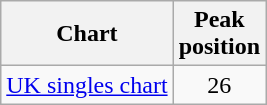<table class="wikitable">
<tr>
<th>Chart</th>
<th>Peak<br>position</th>
</tr>
<tr>
<td><a href='#'>UK singles chart</a></td>
<td style="text-align:center;">26</td>
</tr>
</table>
